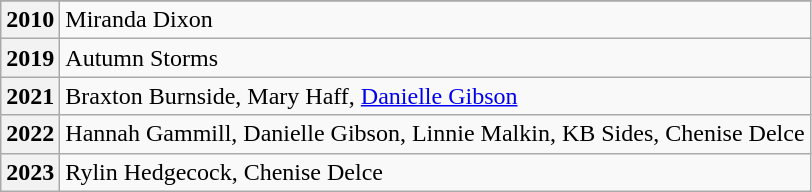<table class="wikitable">
<tr>
</tr>
<tr>
<th>2010</th>
<td>Miranda Dixon</td>
</tr>
<tr>
<th>2019</th>
<td>Autumn Storms</td>
</tr>
<tr>
<th>2021</th>
<td>Braxton Burnside, Mary Haff, <a href='#'>Danielle Gibson</a></td>
</tr>
<tr>
<th>2022</th>
<td>Hannah Gammill, Danielle Gibson, Linnie Malkin, KB Sides, Chenise Delce</td>
</tr>
<tr>
<th>2023</th>
<td>Rylin Hedgecock, Chenise Delce</td>
</tr>
</table>
